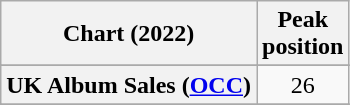<table class="wikitable sortable plainrowheaders" style="text-align:center">
<tr>
<th scope="col">Chart (2022)</th>
<th scope="col">Peak<br>position</th>
</tr>
<tr>
</tr>
<tr>
</tr>
<tr>
</tr>
<tr>
<th scope="row">UK Album Sales (<a href='#'>OCC</a>)</th>
<td>26</td>
</tr>
<tr>
</tr>
<tr>
</tr>
</table>
